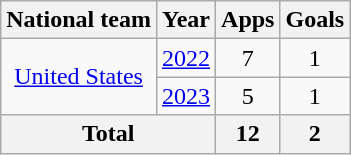<table class="wikitable" style="text-align:center">
<tr>
<th>National team</th>
<th>Year</th>
<th>Apps</th>
<th>Goals</th>
</tr>
<tr>
<td rowspan="2"><a href='#'>United States</a></td>
<td><a href='#'>2022</a></td>
<td>7</td>
<td>1</td>
</tr>
<tr>
<td><a href='#'>2023</a></td>
<td>5</td>
<td>1</td>
</tr>
<tr>
<th colspan=2>Total</th>
<th>12</th>
<th>2</th>
</tr>
</table>
